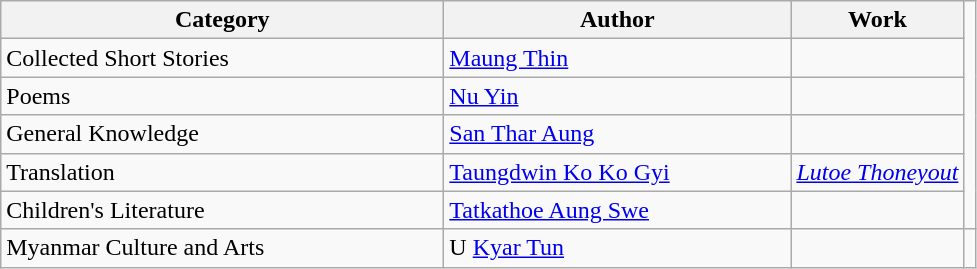<table class=wikitable>
<tr>
<th style="width:18em;">Category</th>
<th style="width:14em;">Author</th>
<th>Work</th>
</tr>
<tr>
<td>Collected Short Stories</td>
<td><a href='#'>Maung Thin</a></td>
<td><em></em></td>
</tr>
<tr>
<td>Poems</td>
<td><a href='#'>Nu Yin</a></td>
<td><em></em></td>
</tr>
<tr>
<td>General Knowledge</td>
<td><a href='#'>San Thar Aung</a></td>
<td><em></em></td>
</tr>
<tr>
<td>Translation</td>
<td><a href='#'>Taungdwin Ko Ko Gyi</a></td>
<td><em><a href='#'>Lutoe Thoneyout</a></em></td>
</tr>
<tr>
<td>Children's Literature</td>
<td><a href='#'>Tatkathoe Aung Swe</a></td>
<td></td>
</tr>
<tr>
<td>Myanmar Culture and Arts</td>
<td>U <a href='#'>Kyar Tun</a></td>
<td><em></em></td>
<td></td>
</tr>
</table>
